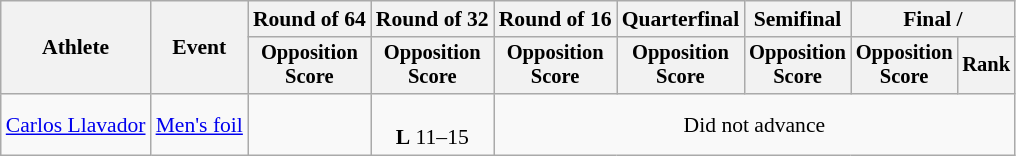<table class="wikitable" style="font-size:90%">
<tr>
<th rowspan="2">Athlete</th>
<th rowspan="2">Event</th>
<th>Round of 64</th>
<th>Round of 32</th>
<th>Round of 16</th>
<th>Quarterfinal</th>
<th>Semifinal</th>
<th colspan=2>Final / </th>
</tr>
<tr style="font-size:95%">
<th>Opposition <br> Score</th>
<th>Opposition <br> Score</th>
<th>Opposition <br> Score</th>
<th>Opposition <br> Score</th>
<th>Opposition <br> Score</th>
<th>Opposition <br> Score</th>
<th>Rank</th>
</tr>
<tr align=center>
<td align=left><a href='#'>Carlos Llavador</a></td>
<td align=left><a href='#'>Men's foil</a></td>
<td></td>
<td><br><strong>L</strong> 11–15</td>
<td colspan=5>Did not advance</td>
</tr>
</table>
